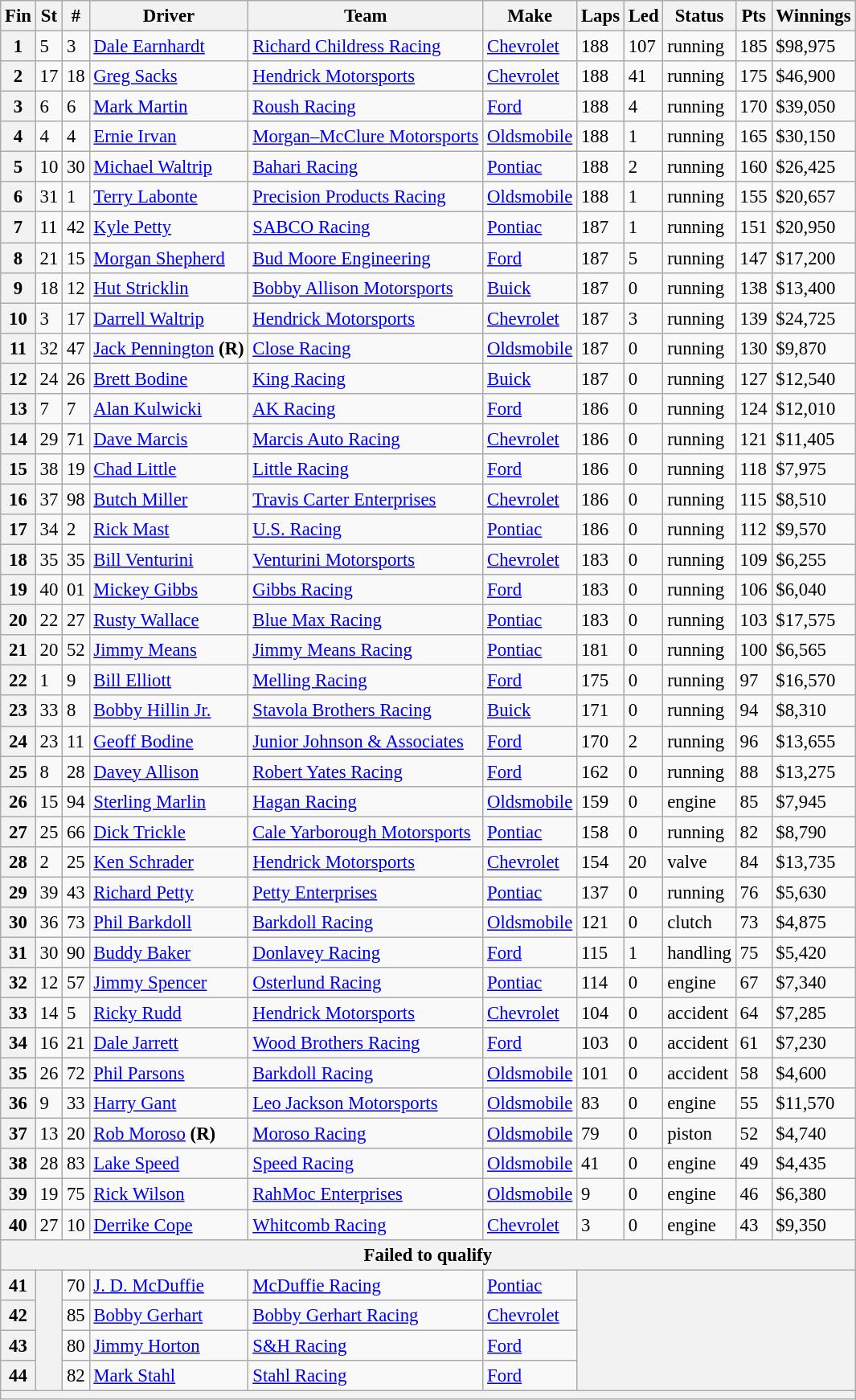<table class="wikitable" style="font-size:95%">
<tr>
<th>Fin</th>
<th>St</th>
<th>#</th>
<th>Driver</th>
<th>Team</th>
<th>Make</th>
<th>Laps</th>
<th>Led</th>
<th>Status</th>
<th>Pts</th>
<th>Winnings</th>
</tr>
<tr>
<th>1</th>
<td>5</td>
<td>3</td>
<td><a href='#'>Dale Earnhardt</a></td>
<td><a href='#'>Richard Childress Racing</a></td>
<td><a href='#'>Chevrolet</a></td>
<td>188</td>
<td>107</td>
<td>running</td>
<td>185</td>
<td>$98,975</td>
</tr>
<tr>
<th>2</th>
<td>17</td>
<td>18</td>
<td><a href='#'>Greg Sacks</a></td>
<td><a href='#'>Hendrick Motorsports</a></td>
<td><a href='#'>Chevrolet</a></td>
<td>188</td>
<td>41</td>
<td>running</td>
<td>175</td>
<td>$46,900</td>
</tr>
<tr>
<th>3</th>
<td>6</td>
<td>6</td>
<td><a href='#'>Mark Martin</a></td>
<td><a href='#'>Roush Racing</a></td>
<td><a href='#'>Ford</a></td>
<td>188</td>
<td>4</td>
<td>running</td>
<td>170</td>
<td>$39,050</td>
</tr>
<tr>
<th>4</th>
<td>4</td>
<td>4</td>
<td><a href='#'>Ernie Irvan</a></td>
<td><a href='#'>Morgan–McClure Motorsports</a></td>
<td><a href='#'>Oldsmobile</a></td>
<td>188</td>
<td>1</td>
<td>running</td>
<td>165</td>
<td>$30,150</td>
</tr>
<tr>
<th>5</th>
<td>10</td>
<td>30</td>
<td><a href='#'>Michael Waltrip</a></td>
<td><a href='#'>Bahari Racing</a></td>
<td><a href='#'>Pontiac</a></td>
<td>188</td>
<td>2</td>
<td>running</td>
<td>160</td>
<td>$26,425</td>
</tr>
<tr>
<th>6</th>
<td>31</td>
<td>1</td>
<td><a href='#'>Terry Labonte</a></td>
<td><a href='#'>Precision Products Racing</a></td>
<td><a href='#'>Oldsmobile</a></td>
<td>188</td>
<td>1</td>
<td>running</td>
<td>155</td>
<td>$20,657</td>
</tr>
<tr>
<th>7</th>
<td>11</td>
<td>42</td>
<td><a href='#'>Kyle Petty</a></td>
<td><a href='#'>SABCO Racing</a></td>
<td><a href='#'>Pontiac</a></td>
<td>187</td>
<td>1</td>
<td>running</td>
<td>151</td>
<td>$20,950</td>
</tr>
<tr>
<th>8</th>
<td>21</td>
<td>15</td>
<td><a href='#'>Morgan Shepherd</a></td>
<td><a href='#'>Bud Moore Engineering</a></td>
<td><a href='#'>Ford</a></td>
<td>187</td>
<td>5</td>
<td>running</td>
<td>147</td>
<td>$17,200</td>
</tr>
<tr>
<th>9</th>
<td>18</td>
<td>12</td>
<td><a href='#'>Hut Stricklin</a></td>
<td><a href='#'>Bobby Allison Motorsports</a></td>
<td><a href='#'>Buick</a></td>
<td>187</td>
<td>0</td>
<td>running</td>
<td>138</td>
<td>$13,400</td>
</tr>
<tr>
<th>10</th>
<td>3</td>
<td>17</td>
<td><a href='#'>Darrell Waltrip</a></td>
<td><a href='#'>Hendrick Motorsports</a></td>
<td><a href='#'>Chevrolet</a></td>
<td>187</td>
<td>3</td>
<td>running</td>
<td>139</td>
<td>$24,725</td>
</tr>
<tr>
<th>11</th>
<td>32</td>
<td>47</td>
<td><a href='#'>Jack Pennington</a> <strong>(R)</strong></td>
<td><a href='#'>Close Racing</a></td>
<td><a href='#'>Oldsmobile</a></td>
<td>187</td>
<td>0</td>
<td>running</td>
<td>130</td>
<td>$9,870</td>
</tr>
<tr>
<th>12</th>
<td>24</td>
<td>26</td>
<td><a href='#'>Brett Bodine</a></td>
<td><a href='#'>King Racing</a></td>
<td><a href='#'>Buick</a></td>
<td>187</td>
<td>0</td>
<td>running</td>
<td>127</td>
<td>$12,540</td>
</tr>
<tr>
<th>13</th>
<td>7</td>
<td>7</td>
<td><a href='#'>Alan Kulwicki</a></td>
<td><a href='#'>AK Racing</a></td>
<td><a href='#'>Ford</a></td>
<td>186</td>
<td>0</td>
<td>running</td>
<td>124</td>
<td>$12,010</td>
</tr>
<tr>
<th>14</th>
<td>29</td>
<td>71</td>
<td><a href='#'>Dave Marcis</a></td>
<td><a href='#'>Marcis Auto Racing</a></td>
<td><a href='#'>Chevrolet</a></td>
<td>186</td>
<td>0</td>
<td>running</td>
<td>121</td>
<td>$11,405</td>
</tr>
<tr>
<th>15</th>
<td>38</td>
<td>19</td>
<td><a href='#'>Chad Little</a></td>
<td><a href='#'>Little Racing</a></td>
<td><a href='#'>Ford</a></td>
<td>186</td>
<td>0</td>
<td>running</td>
<td>118</td>
<td>$7,975</td>
</tr>
<tr>
<th>16</th>
<td>37</td>
<td>98</td>
<td><a href='#'>Butch Miller</a></td>
<td><a href='#'>Travis Carter Enterprises</a></td>
<td><a href='#'>Chevrolet</a></td>
<td>186</td>
<td>0</td>
<td>running</td>
<td>115</td>
<td>$8,510</td>
</tr>
<tr>
<th>17</th>
<td>34</td>
<td>2</td>
<td><a href='#'>Rick Mast</a></td>
<td><a href='#'>U.S. Racing</a></td>
<td><a href='#'>Pontiac</a></td>
<td>186</td>
<td>0</td>
<td>running</td>
<td>112</td>
<td>$9,570</td>
</tr>
<tr>
<th>18</th>
<td>35</td>
<td>35</td>
<td><a href='#'>Bill Venturini</a></td>
<td><a href='#'>Venturini Motorsports</a></td>
<td><a href='#'>Chevrolet</a></td>
<td>183</td>
<td>0</td>
<td>running</td>
<td>109</td>
<td>$6,255</td>
</tr>
<tr>
<th>19</th>
<td>40</td>
<td>01</td>
<td><a href='#'>Mickey Gibbs</a></td>
<td><a href='#'>Gibbs Racing</a></td>
<td><a href='#'>Ford</a></td>
<td>183</td>
<td>0</td>
<td>running</td>
<td>106</td>
<td>$6,040</td>
</tr>
<tr>
<th>20</th>
<td>22</td>
<td>27</td>
<td><a href='#'>Rusty Wallace</a></td>
<td><a href='#'>Blue Max Racing</a></td>
<td><a href='#'>Pontiac</a></td>
<td>183</td>
<td>0</td>
<td>running</td>
<td>103</td>
<td>$17,575</td>
</tr>
<tr>
<th>21</th>
<td>20</td>
<td>52</td>
<td><a href='#'>Jimmy Means</a></td>
<td><a href='#'>Jimmy Means Racing</a></td>
<td><a href='#'>Pontiac</a></td>
<td>181</td>
<td>0</td>
<td>running</td>
<td>100</td>
<td>$6,565</td>
</tr>
<tr>
<th>22</th>
<td>1</td>
<td>9</td>
<td><a href='#'>Bill Elliott</a></td>
<td><a href='#'>Melling Racing</a></td>
<td><a href='#'>Ford</a></td>
<td>175</td>
<td>0</td>
<td>running</td>
<td>97</td>
<td>$16,570</td>
</tr>
<tr>
<th>23</th>
<td>33</td>
<td>8</td>
<td><a href='#'>Bobby Hillin Jr.</a></td>
<td><a href='#'>Stavola Brothers Racing</a></td>
<td><a href='#'>Buick</a></td>
<td>171</td>
<td>0</td>
<td>running</td>
<td>94</td>
<td>$8,310</td>
</tr>
<tr>
<th>24</th>
<td>23</td>
<td>11</td>
<td><a href='#'>Geoff Bodine</a></td>
<td><a href='#'>Junior Johnson & Associates</a></td>
<td><a href='#'>Ford</a></td>
<td>170</td>
<td>2</td>
<td>running</td>
<td>96</td>
<td>$13,655</td>
</tr>
<tr>
<th>25</th>
<td>8</td>
<td>28</td>
<td><a href='#'>Davey Allison</a></td>
<td><a href='#'>Robert Yates Racing</a></td>
<td><a href='#'>Ford</a></td>
<td>162</td>
<td>0</td>
<td>running</td>
<td>88</td>
<td>$13,275</td>
</tr>
<tr>
<th>26</th>
<td>15</td>
<td>94</td>
<td><a href='#'>Sterling Marlin</a></td>
<td><a href='#'>Hagan Racing</a></td>
<td><a href='#'>Oldsmobile</a></td>
<td>159</td>
<td>0</td>
<td>engine</td>
<td>85</td>
<td>$7,945</td>
</tr>
<tr>
<th>27</th>
<td>25</td>
<td>66</td>
<td><a href='#'>Dick Trickle</a></td>
<td><a href='#'>Cale Yarborough Motorsports</a></td>
<td><a href='#'>Pontiac</a></td>
<td>158</td>
<td>0</td>
<td>running</td>
<td>82</td>
<td>$8,790</td>
</tr>
<tr>
<th>28</th>
<td>2</td>
<td>25</td>
<td><a href='#'>Ken Schrader</a></td>
<td><a href='#'>Hendrick Motorsports</a></td>
<td><a href='#'>Chevrolet</a></td>
<td>154</td>
<td>20</td>
<td>valve</td>
<td>84</td>
<td>$13,735</td>
</tr>
<tr>
<th>29</th>
<td>39</td>
<td>43</td>
<td><a href='#'>Richard Petty</a></td>
<td><a href='#'>Petty Enterprises</a></td>
<td><a href='#'>Pontiac</a></td>
<td>137</td>
<td>0</td>
<td>running</td>
<td>76</td>
<td>$5,630</td>
</tr>
<tr>
<th>30</th>
<td>36</td>
<td>73</td>
<td><a href='#'>Phil Barkdoll</a></td>
<td><a href='#'>Barkdoll Racing</a></td>
<td><a href='#'>Oldsmobile</a></td>
<td>121</td>
<td>0</td>
<td>clutch</td>
<td>73</td>
<td>$4,875</td>
</tr>
<tr>
<th>31</th>
<td>30</td>
<td>90</td>
<td><a href='#'>Buddy Baker</a></td>
<td><a href='#'>Donlavey Racing</a></td>
<td><a href='#'>Ford</a></td>
<td>115</td>
<td>1</td>
<td>handling</td>
<td>75</td>
<td>$5,420</td>
</tr>
<tr>
<th>32</th>
<td>12</td>
<td>57</td>
<td><a href='#'>Jimmy Spencer</a></td>
<td><a href='#'>Osterlund Racing</a></td>
<td><a href='#'>Pontiac</a></td>
<td>114</td>
<td>0</td>
<td>engine</td>
<td>67</td>
<td>$7,340</td>
</tr>
<tr>
<th>33</th>
<td>14</td>
<td>5</td>
<td><a href='#'>Ricky Rudd</a></td>
<td><a href='#'>Hendrick Motorsports</a></td>
<td><a href='#'>Chevrolet</a></td>
<td>104</td>
<td>0</td>
<td>accident</td>
<td>64</td>
<td>$7,285</td>
</tr>
<tr>
<th>34</th>
<td>16</td>
<td>21</td>
<td><a href='#'>Dale Jarrett</a></td>
<td><a href='#'>Wood Brothers Racing</a></td>
<td><a href='#'>Ford</a></td>
<td>103</td>
<td>0</td>
<td>accident</td>
<td>61</td>
<td>$7,230</td>
</tr>
<tr>
<th>35</th>
<td>26</td>
<td>72</td>
<td><a href='#'>Phil Parsons</a></td>
<td><a href='#'>Barkdoll Racing</a></td>
<td><a href='#'>Oldsmobile</a></td>
<td>101</td>
<td>0</td>
<td>accident</td>
<td>58</td>
<td>$4,600</td>
</tr>
<tr>
<th>36</th>
<td>9</td>
<td>33</td>
<td><a href='#'>Harry Gant</a></td>
<td><a href='#'>Leo Jackson Motorsports</a></td>
<td><a href='#'>Oldsmobile</a></td>
<td>83</td>
<td>0</td>
<td>engine</td>
<td>55</td>
<td>$11,570</td>
</tr>
<tr>
<th>37</th>
<td>13</td>
<td>20</td>
<td><a href='#'>Rob Moroso</a> <strong>(R)</strong></td>
<td><a href='#'>Moroso Racing</a></td>
<td><a href='#'>Oldsmobile</a></td>
<td>79</td>
<td>0</td>
<td>piston</td>
<td>52</td>
<td>$4,740</td>
</tr>
<tr>
<th>38</th>
<td>28</td>
<td>83</td>
<td><a href='#'>Lake Speed</a></td>
<td><a href='#'>Speed Racing</a></td>
<td><a href='#'>Oldsmobile</a></td>
<td>41</td>
<td>0</td>
<td>engine</td>
<td>49</td>
<td>$4,435</td>
</tr>
<tr>
<th>39</th>
<td>19</td>
<td>75</td>
<td><a href='#'>Rick Wilson</a></td>
<td><a href='#'>RahMoc Enterprises</a></td>
<td><a href='#'>Oldsmobile</a></td>
<td>9</td>
<td>0</td>
<td>engine</td>
<td>46</td>
<td>$6,380</td>
</tr>
<tr>
<th>40</th>
<td>27</td>
<td>10</td>
<td><a href='#'>Derrike Cope</a></td>
<td><a href='#'>Whitcomb Racing</a></td>
<td><a href='#'>Chevrolet</a></td>
<td>3</td>
<td>0</td>
<td>engine</td>
<td>43</td>
<td>$9,350</td>
</tr>
<tr>
<th colspan="11">Failed to qualify</th>
</tr>
<tr>
<th>41</th>
<th rowspan="4"></th>
<td>70</td>
<td><a href='#'>J. D. McDuffie</a></td>
<td><a href='#'>McDuffie Racing</a></td>
<td><a href='#'>Pontiac</a></td>
<th colspan="5" rowspan="4"></th>
</tr>
<tr>
<th>42</th>
<td>85</td>
<td><a href='#'>Bobby Gerhart</a></td>
<td><a href='#'>Bobby Gerhart Racing</a></td>
<td><a href='#'>Chevrolet</a></td>
</tr>
<tr>
<th>43</th>
<td>80</td>
<td><a href='#'>Jimmy Horton</a></td>
<td><a href='#'>S&H Racing</a></td>
<td><a href='#'>Ford</a></td>
</tr>
<tr>
<th>44</th>
<td>82</td>
<td><a href='#'>Mark Stahl</a></td>
<td><a href='#'>Stahl Racing</a></td>
<td><a href='#'>Ford</a></td>
</tr>
<tr>
<th colspan="11"></th>
</tr>
</table>
